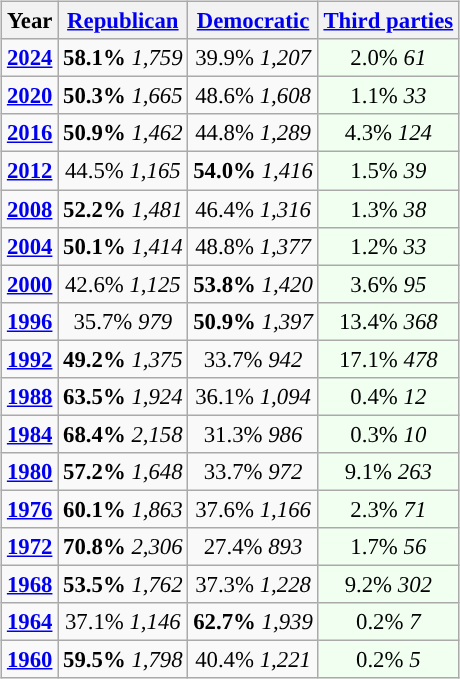<table class="wikitable" style="float:right; margin: 1em 1em 1em 0; font-size: 95%;">
<tr>
<th>Year</th>
<th><a href='#'>Republican</a></th>
<th><a href='#'>Democratic</a></th>
<th><a href='#'>Third parties</a></th>
</tr>
<tr>
<td style="text-align:center; "><strong><a href='#'>2024</a></strong></td>
<td style="text-align:center; "><strong>58.1%</strong> <em>1,759</em></td>
<td style="text-align:center; ">39.9%  <em>1,207</em></td>
<td style="text-align:center; background:honeyDew;">2.0% <em>61</em></td>
</tr>
<tr>
<td style="text-align:center; "><strong><a href='#'>2020</a></strong></td>
<td style="text-align:center; "><strong>50.3%</strong> <em>1,665</em></td>
<td style="text-align:center; ">48.6%  <em>1,608</em></td>
<td style="text-align:center; background:honeyDew;">1.1% <em>33</em></td>
</tr>
<tr>
<td style="text-align:center; "><strong><a href='#'>2016</a></strong></td>
<td style="text-align:center; "><strong>50.9%</strong> <em>1,462</em></td>
<td style="text-align:center; ">44.8%  <em>1,289</em></td>
<td style="text-align:center; background:honeyDew;">4.3% <em>124</em></td>
</tr>
<tr>
<td style="text-align:center; "><strong><a href='#'>2012</a></strong></td>
<td style="text-align:center; ">44.5% <em>1,165</em></td>
<td style="text-align:center; "><strong>54.0%</strong>  <em>1,416</em></td>
<td style="text-align:center; background:honeyDew;">1.5% <em>39</em></td>
</tr>
<tr>
<td style="text-align:center; "><strong><a href='#'>2008</a></strong></td>
<td style="text-align:center; "><strong>52.2%</strong> <em>1,481</em></td>
<td style="text-align:center; ">46.4%  <em>1,316</em></td>
<td style="text-align:center; background:honeyDew;">1.3% <em>38</em></td>
</tr>
<tr>
<td style="text-align:center; "><strong><a href='#'>2004</a></strong></td>
<td style="text-align:center; "><strong>50.1%</strong> <em>1,414</em></td>
<td style="text-align:center; ">48.8%  <em>1,377</em></td>
<td style="text-align:center; background:honeyDew;">1.2% <em>33</em></td>
</tr>
<tr>
<td style="text-align:center; "><strong><a href='#'>2000</a></strong></td>
<td style="text-align:center; ">42.6% <em>1,125</em></td>
<td style="text-align:center; "><strong>53.8%</strong>  <em>1,420</em></td>
<td style="text-align:center; background:honeyDew;">3.6% <em>95</em></td>
</tr>
<tr>
<td style="text-align:center; "><strong><a href='#'>1996</a></strong></td>
<td style="text-align:center; ">35.7% <em>979</em></td>
<td style="text-align:center; "><strong>50.9%</strong>  <em>1,397</em></td>
<td style="text-align:center; background:honeyDew;">13.4% <em>368</em></td>
</tr>
<tr>
<td style="text-align:center; "><strong><a href='#'>1992</a></strong></td>
<td style="text-align:center; "><strong>49.2%</strong> <em>1,375</em></td>
<td style="text-align:center; ">33.7%  <em>942</em></td>
<td style="text-align:center; background:honeyDew;">17.1% <em>478</em></td>
</tr>
<tr>
<td style="text-align:center; "><strong><a href='#'>1988</a></strong></td>
<td style="text-align:center; "><strong>63.5%</strong> <em>1,924</em></td>
<td style="text-align:center; ">36.1%  <em>1,094</em></td>
<td style="text-align:center; background:honeyDew;">0.4% <em>12</em></td>
</tr>
<tr>
<td style="text-align:center; "><strong><a href='#'>1984</a></strong></td>
<td style="text-align:center; "><strong>68.4%</strong> <em>2,158</em></td>
<td style="text-align:center; ">31.3%  <em>986</em></td>
<td style="text-align:center; background:honeyDew;">0.3% <em>10</em></td>
</tr>
<tr>
<td style="text-align:center; "><strong><a href='#'>1980</a></strong></td>
<td style="text-align:center; "><strong>57.2%</strong> <em>1,648</em></td>
<td style="text-align:center; ">33.7%  <em>972</em></td>
<td style="text-align:center; background:honeyDew;">9.1% <em>263</em></td>
</tr>
<tr>
<td style="text-align:center; "><strong><a href='#'>1976</a></strong></td>
<td style="text-align:center; "><strong>60.1%</strong> <em>1,863</em></td>
<td style="text-align:center; ">37.6%  <em>1,166</em></td>
<td style="text-align:center; background:honeyDew;">2.3% <em>71</em></td>
</tr>
<tr>
<td style="text-align:center; "><strong><a href='#'>1972</a></strong></td>
<td style="text-align:center; "><strong>70.8%</strong> <em>2,306</em></td>
<td style="text-align:center; ">27.4%  <em>893</em></td>
<td style="text-align:center; background:honeyDew;">1.7% <em>56</em></td>
</tr>
<tr>
<td style="text-align:center; "><strong><a href='#'>1968</a></strong></td>
<td style="text-align:center; "><strong>53.5%</strong> <em>1,762</em></td>
<td style="text-align:center; ">37.3%  <em>1,228</em></td>
<td style="text-align:center; background:honeyDew;">9.2% <em>302</em></td>
</tr>
<tr>
<td style="text-align:center; "><strong><a href='#'>1964</a></strong></td>
<td style="text-align:center; ">37.1% <em>1,146</em></td>
<td style="text-align:center; "><strong>62.7%</strong>  <em>1,939</em></td>
<td style="text-align:center; background:honeyDew;">0.2% <em>7</em></td>
</tr>
<tr>
<td style="text-align:center; "><strong><a href='#'>1960</a></strong></td>
<td style="text-align:center; "><strong>59.5%</strong> <em>1,798</em></td>
<td style="text-align:center; ">40.4%  <em>1,221</em></td>
<td style="text-align:center; background:honeyDew;">0.2% <em>5</em></td>
</tr>
</table>
